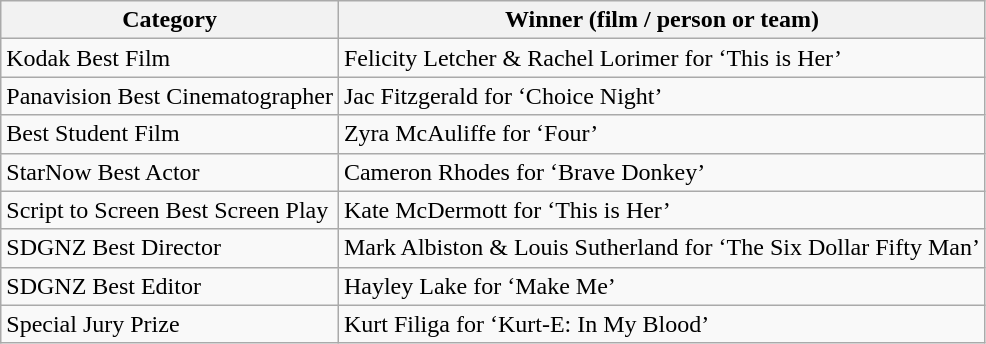<table class="wikitable">
<tr>
<th>Category</th>
<th>Winner (film / person or team)</th>
</tr>
<tr>
<td>Kodak Best Film</td>
<td>Felicity Letcher & Rachel Lorimer for ‘This is Her’</td>
</tr>
<tr>
<td>Panavision Best Cinematographer</td>
<td>Jac Fitzgerald for ‘Choice Night’</td>
</tr>
<tr>
<td>Best Student Film</td>
<td>Zyra McAuliffe for ‘Four’</td>
</tr>
<tr>
<td>StarNow Best Actor</td>
<td>Cameron Rhodes for ‘Brave Donkey’</td>
</tr>
<tr>
<td>Script to Screen Best Screen Play</td>
<td>Kate McDermott for ‘This is Her’</td>
</tr>
<tr>
<td>SDGNZ Best Director</td>
<td>Mark Albiston & Louis Sutherland for ‘The Six Dollar Fifty Man’</td>
</tr>
<tr>
<td>SDGNZ Best Editor</td>
<td>Hayley Lake for ‘Make Me’</td>
</tr>
<tr>
<td>Special Jury Prize</td>
<td>Kurt Filiga for ‘Kurt-E: In My Blood’</td>
</tr>
</table>
